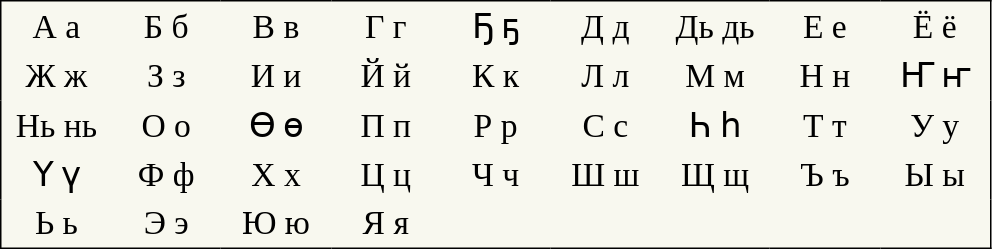<table style="font-family:Arial Unicode MS; font-size:1.4em; border-color:#000000; border-width:1px; border-style:solid; border-collapse:collapse; background-color:#F8F8EF">
<tr>
<td style="width:3em; text-align:center; padding: 3px;">А а</td>
<td style="width:3em; text-align:center; padding: 3px;">Б б</td>
<td style="width:3em; text-align:center; padding: 3px;">В в</td>
<td style="width:3em; text-align:center; padding: 3px;">Г г</td>
<td style="width:3em; text-align:center; padding: 3px;">Ҕ ҕ</td>
<td style="width:3em; text-align:center; padding: 3px;">Д д</td>
<td style="width:3em; text-align:center; padding: 3px;">Дь дь</td>
<td style="width:3em; text-align:center; padding: 3px;">Е е</td>
<td style="width:3em; text-align:center; padding: 3px;">Ё ё</td>
</tr>
<tr>
<td style="width:3em; text-align:center; padding: 3px;">Ж ж</td>
<td style="width:3em; text-align:center; padding: 3px;">З з</td>
<td style="width:3em; text-align:center; padding: 3px;">И и</td>
<td style="width:3em; text-align:center; padding: 3px;">Й й</td>
<td style="width:3em; text-align:center; padding: 3px;">К к</td>
<td style="width:3em; text-align:center; padding: 3px;">Л л</td>
<td style="width:3em; text-align:center; padding: 3px;">М м</td>
<td style="width:3em; text-align:center; padding: 3px;">Н н</td>
<td style="width:3em; text-align:center; padding: 3px;">Ҥ ҥ</td>
</tr>
<tr>
<td style="width:3em; text-align:center; padding: 3px;">Нь нь</td>
<td style="width:3em; text-align:center; padding: 3px;">О о</td>
<td style="width:3em; text-align:center; padding: 3px;">Ө ө</td>
<td style="width:3em; text-align:center; padding: 3px;">П п</td>
<td style="width:3em; text-align:center; padding: 3px;">Р р</td>
<td style="width:3em; text-align:center; padding: 3px;">С с</td>
<td style="width:3em; text-align:center; padding: 3px;">Һ һ</td>
<td style="width:3em; text-align:center; padding: 3px;">Т т</td>
<td style="width:3em; text-align:center; padding: 3px;">У у</td>
</tr>
<tr>
<td style="width:3em; text-align:center; padding: 3px;">Ү ү</td>
<td style="width:3em; text-align:center; padding: 3px;">Ф ф</td>
<td style="width:3em; text-align:center; padding: 3px;">Х х</td>
<td style="width:3em; text-align:center; padding: 3px;">Ц ц</td>
<td style="width:3em; text-align:center; padding: 3px;">Ч ч</td>
<td style="width:3em; text-align:center; padding: 3px;">Ш ш</td>
<td style="width:3em; text-align:center; padding: 3px;">Щ щ</td>
<td style="width:3em; text-align:center; padding: 3px;">Ъ ъ</td>
<td style="width:3em; text-align:center; padding: 3px;">Ы ы</td>
</tr>
<tr>
<td style="width:3em; text-align:center; padding: 3px;">Ь ь</td>
<td style="width:3em; text-align:center; padding: 3px;">Э э</td>
<td style="width:3em; text-align:center; padding: 3px;">Ю ю</td>
<td style="width:3em; text-align:center; padding: 3px;">Я я</td>
</tr>
</table>
